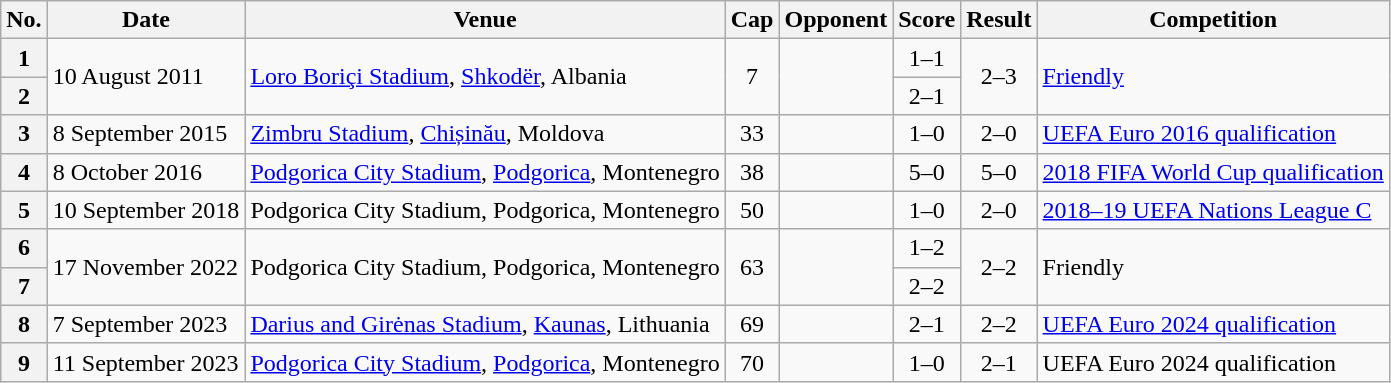<table class="wikitable sortable plainrowheaders">
<tr>
<th scope=col>No.</th>
<th scope=col data-sort-type=date>Date</th>
<th scope=col>Venue</th>
<th scope=col>Cap</th>
<th scope=col>Opponent</th>
<th scope=col>Score</th>
<th scope=col>Result</th>
<th scope=col>Competition</th>
</tr>
<tr>
<th scope=row style=text-align:center>1</th>
<td rowspan=2>10 August 2011</td>
<td rowspan=2><a href='#'>Loro Boriçi Stadium</a>, <a href='#'>Shkodër</a>, Albania</td>
<td rowspan=2 align=center>7</td>
<td rowspan=2></td>
<td align=center>1–1</td>
<td rowspan=2 align=center>2–3</td>
<td rowspan=2><a href='#'>Friendly</a></td>
</tr>
<tr>
<th scope=row style=text-align:center>2</th>
<td align=center>2–1</td>
</tr>
<tr>
<th scope=row style=text-align:center>3</th>
<td>8 September 2015</td>
<td><a href='#'>Zimbru Stadium</a>, <a href='#'>Chișinău</a>, Moldova</td>
<td align=center>33</td>
<td></td>
<td align=center>1–0</td>
<td align=center>2–0</td>
<td><a href='#'>UEFA Euro 2016 qualification</a></td>
</tr>
<tr>
<th scope=row style=text-align:center>4</th>
<td>8 October 2016</td>
<td><a href='#'>Podgorica City Stadium</a>, <a href='#'>Podgorica</a>, Montenegro</td>
<td align=center>38</td>
<td></td>
<td align=center>5–0</td>
<td align=center>5–0</td>
<td><a href='#'>2018 FIFA World Cup qualification</a></td>
</tr>
<tr>
<th scope=row style=text-align:center>5</th>
<td>10 September 2018</td>
<td>Podgorica City Stadium, Podgorica, Montenegro</td>
<td align=center>50</td>
<td></td>
<td align=center>1–0</td>
<td align=center>2–0</td>
<td><a href='#'>2018–19 UEFA Nations League C</a></td>
</tr>
<tr>
<th scope=row style=text-align:center>6</th>
<td rowspan=2>17 November 2022</td>
<td rowspan=2>Podgorica City Stadium, Podgorica, Montenegro</td>
<td rowspan=2 align=center>63</td>
<td rowspan=2></td>
<td align=center>1–2</td>
<td rowspan=2 align=center>2–2</td>
<td rowspan=2>Friendly</td>
</tr>
<tr>
<th scope=row style=text-align:center>7</th>
<td align=center>2–2</td>
</tr>
<tr>
<th scope=row style=text-align:center>8</th>
<td>7 September 2023</td>
<td><a href='#'>Darius and Girėnas Stadium</a>, <a href='#'>Kaunas</a>, Lithuania</td>
<td align=center>69</td>
<td></td>
<td align=center>2–1</td>
<td align=center>2–2</td>
<td><a href='#'>UEFA Euro 2024 qualification</a></td>
</tr>
<tr>
<th scope=row style=text-align:center>9</th>
<td>11 September 2023</td>
<td><a href='#'>Podgorica City Stadium</a>, <a href='#'>Podgorica</a>, Montenegro</td>
<td align=center>70</td>
<td></td>
<td align=center>1–0</td>
<td align=center>2–1</td>
<td>UEFA Euro 2024 qualification</td>
</tr>
</table>
